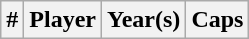<table class="wikitable sortable">
<tr>
<th width=>#</th>
<th width=>Player</th>
<th width=>Year(s)</th>
<th width=>Caps<br></th>
</tr>
</table>
